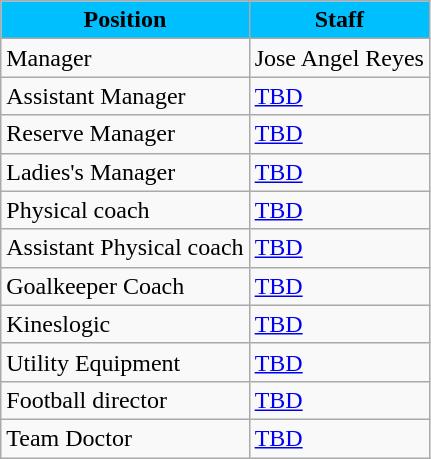<table class="wikitable">
<tr>
<th style="color:Black; background:#00BFFF;">Position</th>
<th style="color:Black; background:#00BFFF;">Staff</th>
</tr>
<tr>
<td>Manager</td>
<td> Jose Angel Reyes</td>
</tr>
<tr>
<td>Assistant Manager</td>
<td> <a href='#'>TBD</a></td>
</tr>
<tr>
<td>Reserve Manager</td>
<td> <a href='#'>TBD</a></td>
</tr>
<tr>
<td>Ladies's Manager</td>
<td> <a href='#'>TBD</a></td>
</tr>
<tr>
<td>Physical coach</td>
<td> <a href='#'>TBD</a></td>
</tr>
<tr>
<td>Assistant Physical coach</td>
<td> <a href='#'>TBD</a></td>
</tr>
<tr>
<td>Goalkeeper Coach</td>
<td> <a href='#'>TBD</a></td>
</tr>
<tr>
<td>Kineslogic</td>
<td> <a href='#'>TBD</a></td>
</tr>
<tr>
<td>Utility Equipment</td>
<td> <a href='#'>TBD</a></td>
</tr>
<tr>
<td>Football director</td>
<td> <a href='#'>TBD</a></td>
</tr>
<tr>
<td>Team Doctor</td>
<td> <a href='#'>TBD</a></td>
</tr>
</table>
